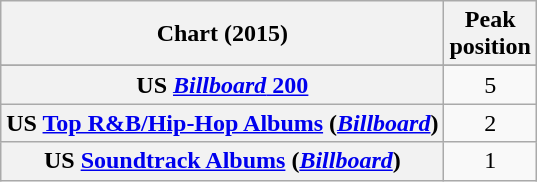<table class="wikitable sortable plainrowheaders" style="text-align:center">
<tr>
<th scope="col">Chart (2015)</th>
<th scope="col">Peak<br>position</th>
</tr>
<tr>
</tr>
<tr>
</tr>
<tr>
</tr>
<tr>
</tr>
<tr>
</tr>
<tr>
</tr>
<tr>
</tr>
<tr>
</tr>
<tr>
</tr>
<tr>
<th scope="row">US <a href='#'><em>Billboard</em> 200</a></th>
<td>5</td>
</tr>
<tr>
<th scope="row">US <a href='#'>Top R&B/Hip-Hop Albums</a> (<em><a href='#'>Billboard</a></em>)</th>
<td>2</td>
</tr>
<tr>
<th scope="row">US <a href='#'>Soundtrack Albums</a> (<em><a href='#'>Billboard</a></em>)</th>
<td>1</td>
</tr>
</table>
